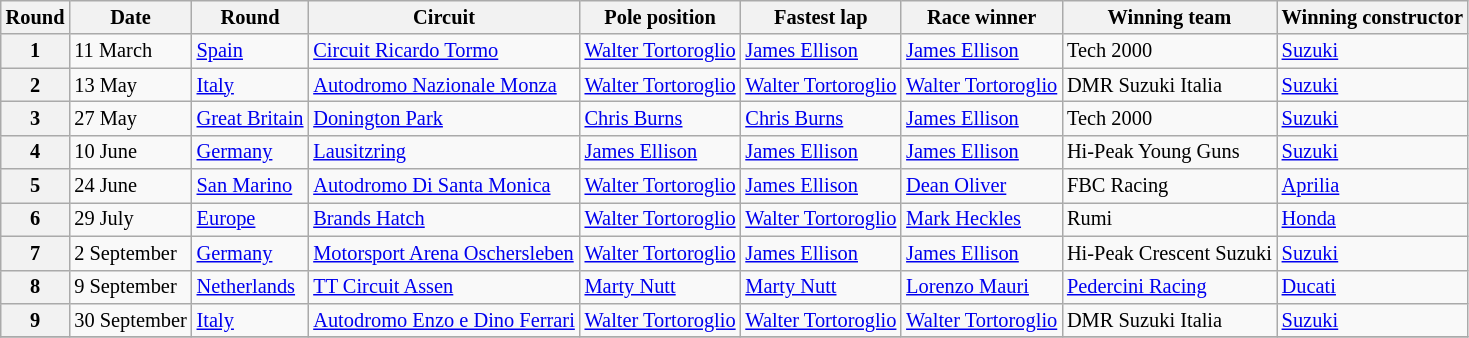<table class="wikitable" style="font-size: 85%; text-align: left">
<tr>
<th>Round</th>
<th>Date</th>
<th>Round</th>
<th>Circuit</th>
<th>Pole position</th>
<th>Fastest lap</th>
<th>Race winner</th>
<th>Winning team</th>
<th>Winning constructor</th>
</tr>
<tr>
<th>1</th>
<td>11 March</td>
<td> <a href='#'>Spain</a></td>
<td><a href='#'>Circuit Ricardo Tormo</a></td>
<td> <a href='#'>Walter Tortoroglio</a></td>
<td> <a href='#'>James Ellison</a></td>
<td> <a href='#'>James Ellison</a></td>
<td>Tech 2000</td>
<td><a href='#'>Suzuki</a></td>
</tr>
<tr>
<th>2</th>
<td>13 May</td>
<td> <a href='#'>Italy</a></td>
<td><a href='#'>Autodromo Nazionale Monza</a></td>
<td> <a href='#'>Walter Tortoroglio</a></td>
<td> <a href='#'>Walter Tortoroglio</a></td>
<td> <a href='#'>Walter Tortoroglio</a></td>
<td>DMR Suzuki Italia</td>
<td><a href='#'>Suzuki</a></td>
</tr>
<tr>
<th>3</th>
<td>27 May</td>
<td> <a href='#'>Great Britain</a></td>
<td><a href='#'>Donington Park</a></td>
<td> <a href='#'>Chris Burns</a></td>
<td> <a href='#'>Chris Burns</a></td>
<td> <a href='#'>James Ellison</a></td>
<td>Tech 2000</td>
<td><a href='#'>Suzuki</a></td>
</tr>
<tr>
<th>4</th>
<td>10 June</td>
<td> <a href='#'>Germany</a></td>
<td><a href='#'>Lausitzring</a></td>
<td> <a href='#'>James Ellison</a></td>
<td> <a href='#'>James Ellison</a></td>
<td> <a href='#'>James Ellison</a></td>
<td>Hi-Peak Young Guns</td>
<td><a href='#'>Suzuki</a></td>
</tr>
<tr>
<th>5</th>
<td>24 June</td>
<td> <a href='#'>San Marino</a></td>
<td><a href='#'>Autodromo Di Santa Monica</a></td>
<td> <a href='#'>Walter Tortoroglio</a></td>
<td> <a href='#'>James Ellison</a></td>
<td> <a href='#'>Dean Oliver</a></td>
<td>FBC Racing</td>
<td><a href='#'>Aprilia</a></td>
</tr>
<tr>
<th>6</th>
<td>29 July</td>
<td> <a href='#'>Europe</a></td>
<td><a href='#'>Brands Hatch</a></td>
<td> <a href='#'>Walter Tortoroglio</a></td>
<td> <a href='#'>Walter Tortoroglio</a></td>
<td> <a href='#'>Mark Heckles</a></td>
<td>Rumi</td>
<td><a href='#'>Honda</a></td>
</tr>
<tr>
<th>7</th>
<td>2 September</td>
<td> <a href='#'>Germany</a></td>
<td><a href='#'>Motorsport Arena Oschersleben</a></td>
<td> <a href='#'>Walter Tortoroglio</a></td>
<td> <a href='#'>James Ellison</a></td>
<td> <a href='#'>James Ellison</a></td>
<td>Hi-Peak Crescent Suzuki</td>
<td><a href='#'>Suzuki</a></td>
</tr>
<tr>
<th>8</th>
<td>9 September</td>
<td> <a href='#'>Netherlands</a></td>
<td><a href='#'>TT Circuit Assen</a></td>
<td> <a href='#'>Marty Nutt</a></td>
<td> <a href='#'>Marty Nutt</a></td>
<td> <a href='#'>Lorenzo Mauri</a></td>
<td><a href='#'>Pedercini Racing</a></td>
<td><a href='#'>Ducati</a></td>
</tr>
<tr>
<th>9</th>
<td>30 September</td>
<td> <a href='#'>Italy</a></td>
<td><a href='#'>Autodromo Enzo e Dino Ferrari</a></td>
<td> <a href='#'>Walter Tortoroglio</a></td>
<td> <a href='#'>Walter Tortoroglio</a></td>
<td> <a href='#'>Walter Tortoroglio</a></td>
<td>DMR Suzuki Italia</td>
<td><a href='#'>Suzuki</a></td>
</tr>
<tr>
</tr>
</table>
